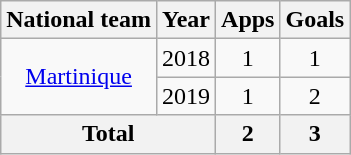<table class="wikitable" style="text-align:center">
<tr>
<th>National team</th>
<th>Year</th>
<th>Apps</th>
<th>Goals</th>
</tr>
<tr>
<td rowspan="2"><a href='#'>Martinique</a></td>
<td>2018</td>
<td>1</td>
<td>1</td>
</tr>
<tr>
<td>2019</td>
<td>1</td>
<td>2</td>
</tr>
<tr>
<th colspan="2">Total</th>
<th>2</th>
<th>3</th>
</tr>
</table>
